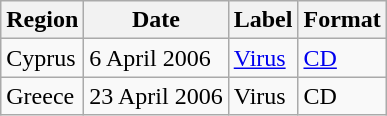<table class="wikitable">
<tr>
<th>Region</th>
<th>Date</th>
<th>Label</th>
<th>Format</th>
</tr>
<tr>
<td>Cyprus</td>
<td>6 April 2006</td>
<td><a href='#'>Virus</a></td>
<td><a href='#'>CD</a></td>
</tr>
<tr>
<td>Greece</td>
<td>23 April 2006</td>
<td>Virus</td>
<td>CD</td>
</tr>
</table>
